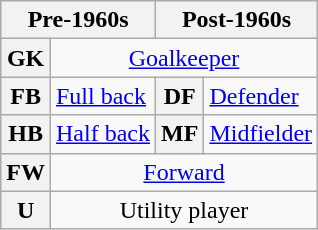<table class="wikitable unsortable">
<tr>
<th scope="col" colspan="2">Pre-1960s</th>
<th scope="col" colspan="2">Post-1960s</th>
</tr>
<tr>
<th scope="row">GK</th>
<td colspan="3" align=center><a href='#'>Goalkeeper</a></td>
</tr>
<tr>
<th scope="row">FB</th>
<td><a href='#'>Full back</a></td>
<th scope="row" align="center">DF</th>
<td><a href='#'>Defender</a></td>
</tr>
<tr>
<th scope="row">HB</th>
<td><a href='#'>Half back</a></td>
<th scope="row" align="center">MF</th>
<td><a href='#'>Midfielder</a></td>
</tr>
<tr>
<th scope="row">FW</th>
<td colspan="3" align=center><a href='#'>Forward</a></td>
</tr>
<tr>
<th scope="row">U</th>
<td colspan="3" align=center>Utility player</td>
</tr>
</table>
